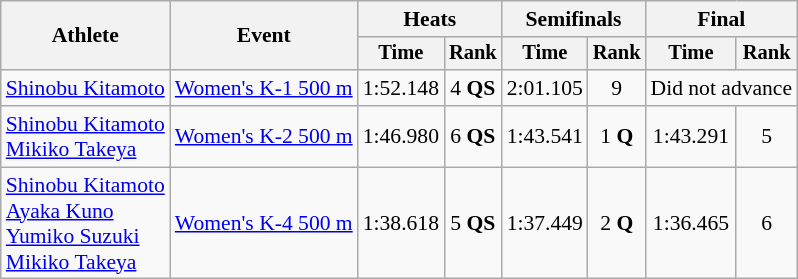<table class=wikitable style="font-size:90%">
<tr>
<th rowspan="2">Athlete</th>
<th rowspan="2">Event</th>
<th colspan="2">Heats</th>
<th colspan="2">Semifinals</th>
<th colspan="2">Final</th>
</tr>
<tr style="font-size:95%">
<th>Time</th>
<th>Rank</th>
<th>Time</th>
<th>Rank</th>
<th>Time</th>
<th>Rank</th>
</tr>
<tr align=center>
<td align=left><a href='#'>Shinobu Kitamoto</a></td>
<td align=left><a href='#'>Women's K-1 500 m</a></td>
<td>1:52.148</td>
<td>4 <strong>QS</strong></td>
<td>2:01.105</td>
<td>9</td>
<td colspan=2>Did not advance</td>
</tr>
<tr align=center>
<td align=left><a href='#'>Shinobu Kitamoto</a><br><a href='#'>Mikiko Takeya</a></td>
<td align=left><a href='#'>Women's K-2 500 m</a></td>
<td>1:46.980</td>
<td>6 <strong>QS</strong></td>
<td>1:43.541</td>
<td>1 <strong>Q</strong></td>
<td>1:43.291</td>
<td>5</td>
</tr>
<tr align=center>
<td align=left><a href='#'>Shinobu Kitamoto</a><br><a href='#'>Ayaka Kuno</a><br><a href='#'>Yumiko Suzuki</a><br><a href='#'>Mikiko Takeya</a></td>
<td align=left><a href='#'>Women's K-4 500 m</a></td>
<td>1:38.618</td>
<td>5 <strong>QS</strong></td>
<td>1:37.449</td>
<td>2 <strong>Q</strong></td>
<td>1:36.465</td>
<td>6</td>
</tr>
</table>
